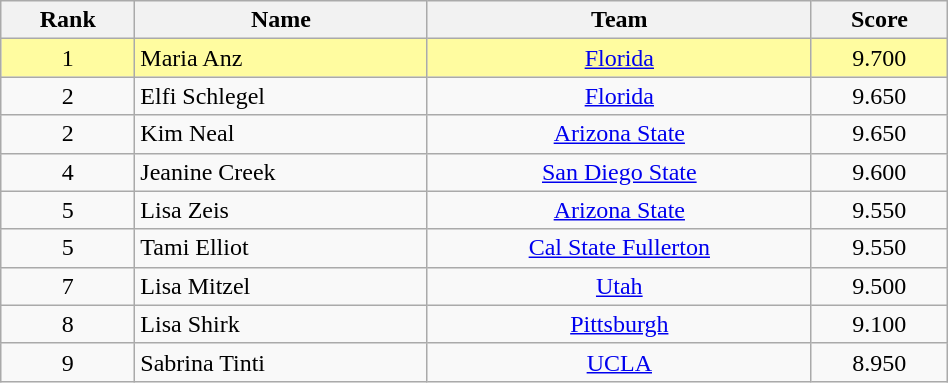<table class="sortable wikitable" style="text-align:center" width=50%>
<tr>
<th>Rank</th>
<th>Name</th>
<th>Team</th>
<th>Score</th>
</tr>
<tr bgcolor=fffca>
<td>1</td>
<td align="left">Maria Anz</td>
<td><a href='#'>Florida</a></td>
<td>9.700</td>
</tr>
<tr>
<td>2</td>
<td align="left">Elfi Schlegel</td>
<td><a href='#'>Florida</a></td>
<td>9.650</td>
</tr>
<tr>
<td>2</td>
<td align="left">Kim Neal</td>
<td><a href='#'>Arizona State</a></td>
<td>9.650</td>
</tr>
<tr>
<td>4</td>
<td align="left">Jeanine Creek</td>
<td><a href='#'>San Diego State</a></td>
<td>9.600</td>
</tr>
<tr>
<td>5</td>
<td align="left">Lisa Zeis</td>
<td><a href='#'>Arizona State</a></td>
<td>9.550</td>
</tr>
<tr>
<td>5</td>
<td align="left">Tami Elliot</td>
<td><a href='#'>Cal State Fullerton</a></td>
<td>9.550</td>
</tr>
<tr>
<td>7</td>
<td align="left">Lisa Mitzel</td>
<td><a href='#'>Utah</a></td>
<td>9.500</td>
</tr>
<tr>
<td>8</td>
<td align="left">Lisa Shirk</td>
<td><a href='#'>Pittsburgh</a></td>
<td>9.100</td>
</tr>
<tr>
<td>9</td>
<td align="left">Sabrina Tinti</td>
<td><a href='#'>UCLA</a></td>
<td>8.950</td>
</tr>
</table>
